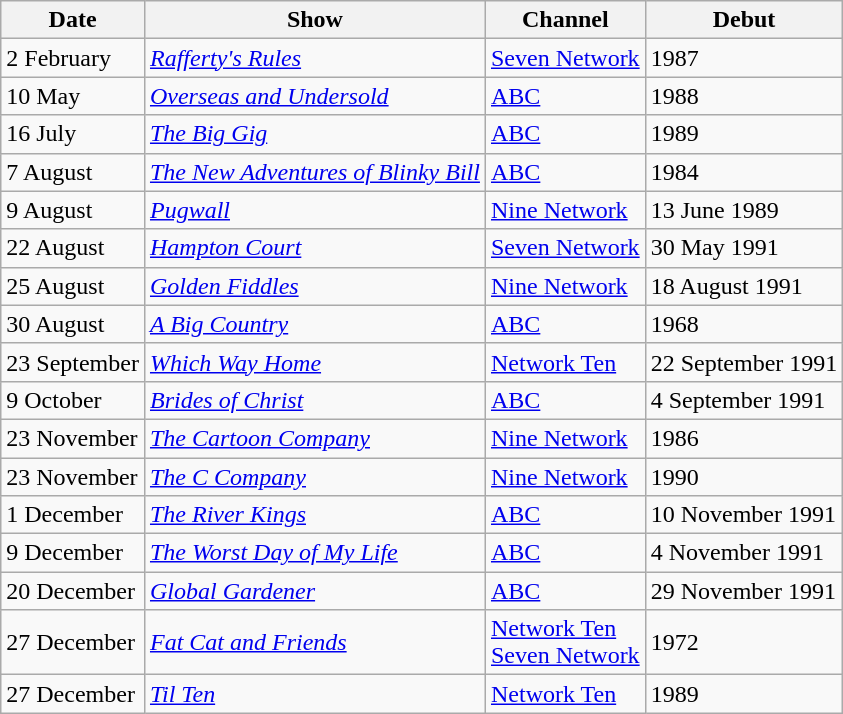<table class="wikitable">
<tr>
<th>Date</th>
<th>Show</th>
<th>Channel</th>
<th>Debut</th>
</tr>
<tr>
<td>2 February</td>
<td><em><a href='#'>Rafferty's Rules</a></em></td>
<td><a href='#'>Seven Network</a></td>
<td>1987</td>
</tr>
<tr>
<td>10 May</td>
<td><em><a href='#'>Overseas and Undersold</a></em></td>
<td><a href='#'>ABC</a></td>
<td>1988</td>
</tr>
<tr>
<td>16 July</td>
<td><em><a href='#'>The Big Gig</a></em></td>
<td><a href='#'>ABC</a></td>
<td>1989</td>
</tr>
<tr>
<td>7 August</td>
<td><em><a href='#'>The New Adventures of Blinky Bill</a></em></td>
<td><a href='#'>ABC</a></td>
<td>1984</td>
</tr>
<tr>
<td>9 August</td>
<td><em><a href='#'>Pugwall</a></em></td>
<td><a href='#'>Nine Network</a></td>
<td>13 June 1989</td>
</tr>
<tr>
<td>22 August</td>
<td><em><a href='#'>Hampton Court</a></em></td>
<td><a href='#'>Seven Network</a></td>
<td>30 May 1991</td>
</tr>
<tr>
<td>25 August</td>
<td><em><a href='#'>Golden Fiddles</a></em></td>
<td><a href='#'>Nine Network</a></td>
<td>18 August 1991</td>
</tr>
<tr>
<td>30 August</td>
<td><em><a href='#'>A Big Country</a></em></td>
<td><a href='#'>ABC</a></td>
<td>1968</td>
</tr>
<tr>
<td>23 September</td>
<td><em><a href='#'>Which Way Home</a></em></td>
<td><a href='#'>Network Ten</a></td>
<td>22 September 1991</td>
</tr>
<tr>
<td>9 October</td>
<td><em><a href='#'>Brides of Christ</a></em></td>
<td><a href='#'>ABC</a></td>
<td>4 September 1991</td>
</tr>
<tr>
<td>23 November</td>
<td><em><a href='#'>The Cartoon Company</a></em></td>
<td><a href='#'>Nine Network</a></td>
<td>1986</td>
</tr>
<tr>
<td>23 November</td>
<td><em><a href='#'>The C Company</a></em></td>
<td><a href='#'>Nine Network</a></td>
<td>1990</td>
</tr>
<tr>
<td>1 December</td>
<td><em><a href='#'>The River Kings</a></em></td>
<td><a href='#'>ABC</a></td>
<td>10 November 1991</td>
</tr>
<tr>
<td>9 December</td>
<td><em><a href='#'>The Worst Day of My Life</a></em></td>
<td><a href='#'>ABC</a></td>
<td>4 November 1991</td>
</tr>
<tr>
<td>20 December</td>
<td><em><a href='#'>Global Gardener</a></em></td>
<td><a href='#'>ABC</a></td>
<td>29 November 1991</td>
</tr>
<tr>
<td>27 December</td>
<td><em><a href='#'>Fat Cat and Friends</a></em></td>
<td><a href='#'>Network Ten</a><br><a href='#'>Seven Network</a></td>
<td>1972</td>
</tr>
<tr>
<td>27 December</td>
<td><em><a href='#'>Til Ten</a></em></td>
<td><a href='#'>Network Ten</a></td>
<td>1989</td>
</tr>
</table>
